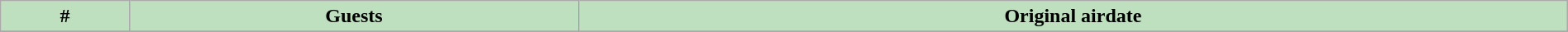<table class="wikitable plainrowheaders" style="background:#fff; width:100%;">
<tr>
<th style="background: #bfe0bf;">#</th>
<th style="background: #bfe0bf;">Guests</th>
<th style="background: #bfe0bf;">Original airdate</th>
</tr>
<tr>
</tr>
</table>
